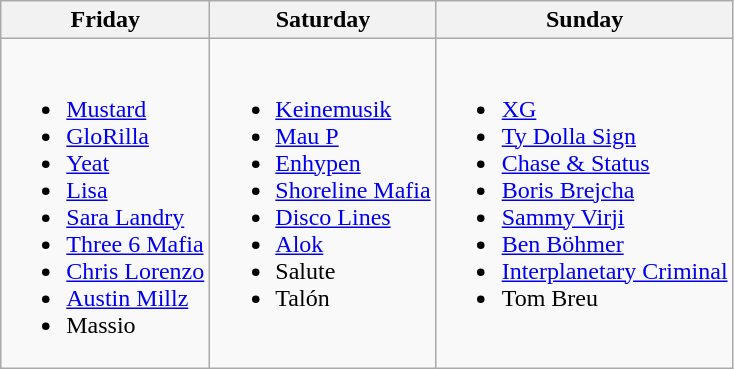<table class="wikitable">
<tr>
<th>Friday</th>
<th>Saturday</th>
<th>Sunday</th>
</tr>
<tr valign="top">
<td><br><ul><li><a href='#'>Mustard</a></li><li><a href='#'>GloRilla</a></li><li><a href='#'>Yeat</a></li><li><a href='#'>Lisa</a></li><li><a href='#'>Sara Landry</a></li><li><a href='#'>Three 6 Mafia</a></li><li><a href='#'>Chris Lorenzo</a></li><li><a href='#'>Austin Millz</a></li><li>Massio</li></ul></td>
<td><br><ul><li><a href='#'>Keinemusik</a></li><li><a href='#'>Mau P</a></li><li><a href='#'>Enhypen</a></li><li><a href='#'>Shoreline Mafia</a></li><li><a href='#'>Disco Lines</a></li><li><a href='#'>Alok</a></li><li>Salute</li><li>Talón</li></ul></td>
<td><br><ul><li><a href='#'>XG</a></li><li><a href='#'>Ty Dolla Sign</a></li><li><a href='#'>Chase & Status</a></li><li><a href='#'>Boris Brejcha</a></li><li><a href='#'>Sammy Virji</a></li><li><a href='#'>Ben Böhmer</a></li><li><a href='#'>Interplanetary Criminal</a></li><li>Tom Breu</li></ul></td>
</tr>
</table>
